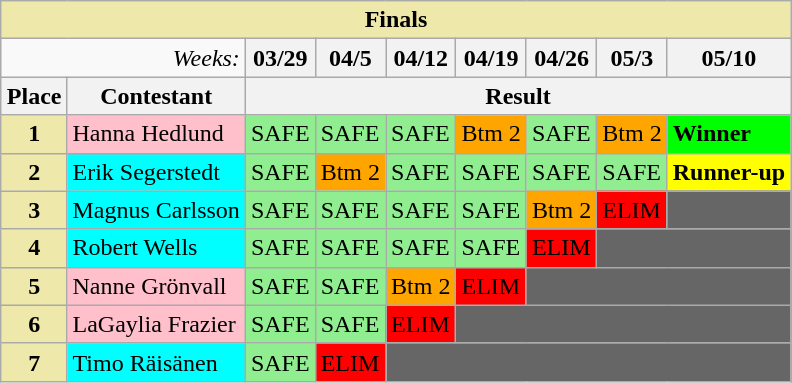<table class="wikitable" style="margin:auto;">
<tr>
<td colspan="10"  style="background:palegoldenrod; text-align:Center;"><strong>Finals</strong></td>
</tr>
<tr>
<td colspan="2" style="text-align:right;"><em>Weeks:</em></td>
<th>03/29</th>
<th>04/5</th>
<th>04/12</th>
<th>04/19</th>
<th>04/26</th>
<th>05/3</th>
<th>05/10</th>
</tr>
<tr>
<th>Place</th>
<th>Contestant</th>
<th colspan="15" style="text-align:center;">Result</th>
</tr>
<tr>
<td style="text-align:center; background:palegoldenrod;"><strong>1</strong></td>
<td style="background:Pink;">Hanna Hedlund</td>
<td style="background: lightgreen">SAFE</td>
<td style="background: lightgreen">SAFE</td>
<td style="background: lightgreen">SAFE</td>
<td style="background: orange">Btm 2</td>
<td style="background: lightgreen">SAFE</td>
<td style="background: orange">Btm 2</td>
<td style="background: Lime"><strong>Winner</strong></td>
</tr>
<tr>
<td style="text-align:center; background:palegoldenrod;"><strong>2</strong></td>
<td style="background:cyan;">Erik Segerstedt</td>
<td style="background: lightgreen">SAFE</td>
<td style="background: orange">Btm 2</td>
<td style="background: lightgreen">SAFE</td>
<td style="background: lightgreen">SAFE</td>
<td style="background: lightgreen">SAFE</td>
<td style="background: lightgreen">SAFE</td>
<td style="background: yellow"><strong>Runner-up</strong></td>
</tr>
<tr>
<td style="text-align:center; background:palegoldenrod;"><strong>3</strong></td>
<td style="background:cyan;">Magnus Carlsson</td>
<td style="background: lightgreen">SAFE</td>
<td style="background: lightgreen">SAFE</td>
<td style="background: lightgreen">SAFE</td>
<td style="background: lightgreen">SAFE</td>
<td style="background: orange">Btm 2</td>
<td style="background: red"><span>ELIM</span></td>
<td style="background:#666;"></td>
</tr>
<tr>
<td style="text-align:center; background:palegoldenrod;"><strong>4</strong></td>
<td style="background:Cyan;">Robert Wells</td>
<td style="background: lightgreen">SAFE</td>
<td style="background: lightgreen">SAFE</td>
<td style="background: lightgreen">SAFE</td>
<td style="background: lightgreen">SAFE</td>
<td style="background: red"><span>ELIM</span></td>
<td colspan="2" style="background:#666;"></td>
</tr>
<tr>
<td style="text-align:center; background:palegoldenrod;"><strong>5</strong></td>
<td style="background:pink;">Nanne Grönvall</td>
<td style="background: lightgreen">SAFE</td>
<td style="background: lightgreen">SAFE</td>
<td style="background: orange">Btm 2</td>
<td style="background: red"><span>ELIM</span></td>
<td colspan="3" style="background:#666;"></td>
</tr>
<tr>
<td style="text-align:center; background:palegoldenrod;"><strong>6</strong></td>
<td style="background:pink;">LaGaylia Frazier</td>
<td style="background: lightgreen">SAFE</td>
<td style="background: lightgreen">SAFE</td>
<td style="background: red"><span>ELIM</span></td>
<td colspan="4" style="background:#666;"></td>
</tr>
<tr>
<td style="text-align:center; background:palegoldenrod;"><strong>7</strong></td>
<td style="background:cyan;">Timo Räisänen</td>
<td style="background: lightgreen">SAFE</td>
<td style="background: red"><span>ELIM</span></td>
<td colspan="5" style="background:#666;"></td>
</tr>
</table>
